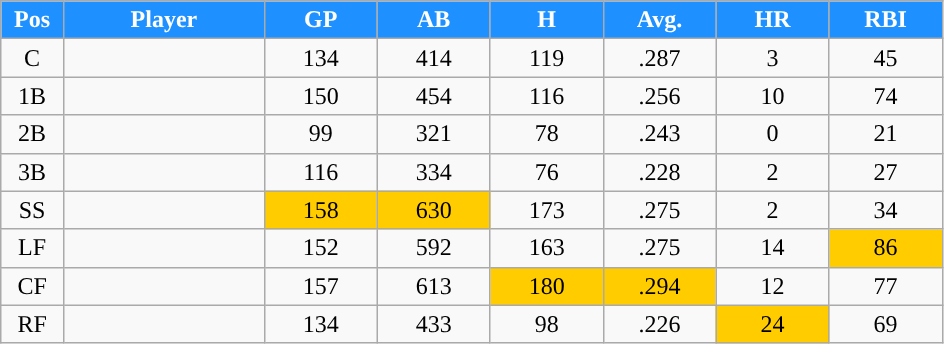<table class="wikitable sortable">
<tr>
<th style="background:#1E90FF;color:#ffffff;" width="5%">Pos</th>
<th style="background:#1E90FF;color:#ffffff;" width="16%">Player</th>
<th style="background:#1E90FF;color:#ffffff;" width="9%">GP</th>
<th style="background:#1E90FF;color:#ffffff;" width="9%">AB</th>
<th style="background:#1E90FF;color:#ffffff;" width="9%">H</th>
<th style="background:#1E90FF;color:#ffffff;" width="9%">Avg.</th>
<th style="background:#1E90FF;color:#ffffff;" width="9%">HR</th>
<th style="background:#1E90FF;color:#ffffff;" width="9%">RBI</th>
</tr>
<tr align="center">
<td>C</td>
<td></td>
<td>134</td>
<td>414</td>
<td>119</td>
<td>.287</td>
<td>3</td>
<td>45</td>
</tr>
<tr align="center">
<td>1B</td>
<td></td>
<td>150</td>
<td>454</td>
<td>116</td>
<td>.256</td>
<td>10</td>
<td>74</td>
</tr>
<tr align="center">
<td>2B</td>
<td></td>
<td>99</td>
<td>321</td>
<td>78</td>
<td>.243</td>
<td>0</td>
<td>21</td>
</tr>
<tr align="center">
<td>3B</td>
<td></td>
<td>116</td>
<td>334</td>
<td>76</td>
<td>.228</td>
<td>2</td>
<td>27</td>
</tr>
<tr align="center">
<td>SS</td>
<td></td>
<td style="background:#fc0;">158</td>
<td style="background:#fc0;">630</td>
<td>173</td>
<td>.275</td>
<td>2</td>
<td>34</td>
</tr>
<tr align="center">
<td>LF</td>
<td></td>
<td>152</td>
<td>592</td>
<td>163</td>
<td>.275</td>
<td>14</td>
<td style="background:#fc0;">86</td>
</tr>
<tr align="center">
<td>CF</td>
<td></td>
<td>157</td>
<td>613</td>
<td style="background:#fc0;">180</td>
<td style="background:#fc0;">.294</td>
<td>12</td>
<td>77</td>
</tr>
<tr align="center">
<td>RF</td>
<td></td>
<td>134</td>
<td>433</td>
<td>98</td>
<td>.226</td>
<td style="background:#fc0;">24</td>
<td>69</td>
</tr>
</table>
